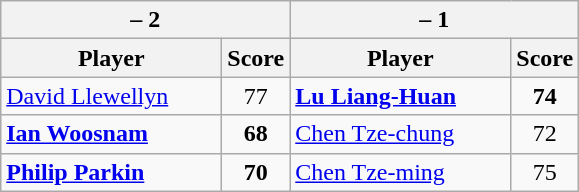<table class=wikitable>
<tr>
<th colspan=2> – 2</th>
<th colspan=2> – 1</th>
</tr>
<tr>
<th width=140>Player</th>
<th>Score</th>
<th width=140>Player</th>
<th>Score</th>
</tr>
<tr>
<td><a href='#'>David Llewellyn</a></td>
<td align=center>77</td>
<td><strong><a href='#'>Lu Liang-Huan</a></strong></td>
<td align=center><strong>74</strong></td>
</tr>
<tr>
<td><strong><a href='#'>Ian Woosnam</a></strong></td>
<td align=center><strong>68</strong></td>
<td><a href='#'>Chen Tze-chung</a></td>
<td align=center>72</td>
</tr>
<tr>
<td><strong><a href='#'>Philip Parkin</a></strong></td>
<td align=center><strong>70</strong></td>
<td><a href='#'>Chen Tze-ming</a></td>
<td align=center>75</td>
</tr>
</table>
